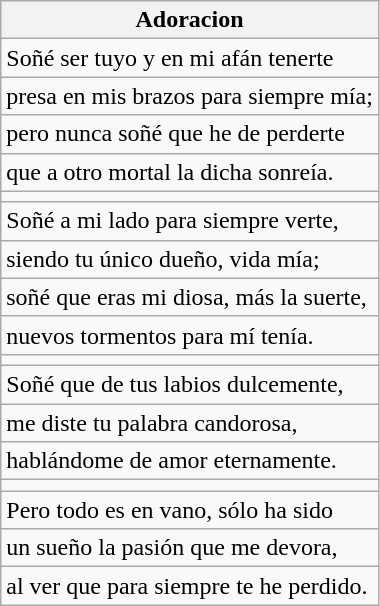<table class="wikitable">
<tr>
<th>Adoracion</th>
</tr>
<tr>
<td>Soñé ser tuyo y en mi afán tenerte</td>
</tr>
<tr>
<td>presa en mis brazos para siempre mía;</td>
</tr>
<tr>
<td>pero nunca soñé que he de perderte</td>
</tr>
<tr>
<td>que a otro mortal la dicha sonreía.</td>
</tr>
<tr>
<td></td>
</tr>
<tr>
<td>Soñé a mi lado para siempre verte,</td>
</tr>
<tr>
<td>siendo tu único dueño, vida mía;</td>
</tr>
<tr>
<td>soñé que eras mi diosa, más la suerte,</td>
</tr>
<tr>
<td>nuevos tormentos para mí tenía.</td>
</tr>
<tr>
<td></td>
</tr>
<tr>
<td>Soñé que de tus labios dulcemente,</td>
</tr>
<tr>
<td>me diste tu palabra candorosa,</td>
</tr>
<tr>
<td>hablándome de amor eternamente.</td>
</tr>
<tr>
<td></td>
</tr>
<tr>
<td>Pero todo es en vano, sólo ha sido</td>
</tr>
<tr>
<td>un sueño la pasión que me devora,</td>
</tr>
<tr>
<td>al ver que para siempre te he perdido.</td>
</tr>
</table>
